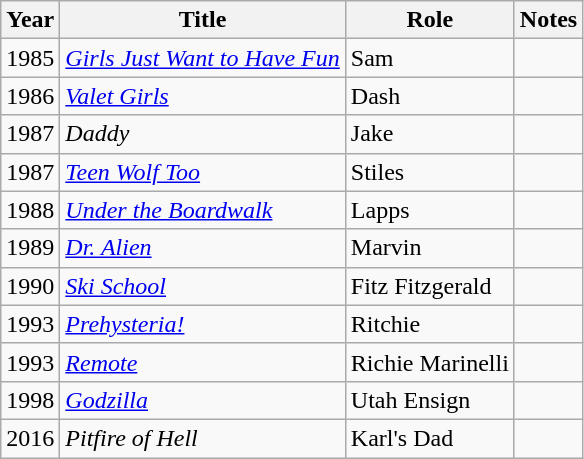<table class="wikitable sortable">
<tr>
<th>Year</th>
<th>Title</th>
<th>Role</th>
<th>Notes</th>
</tr>
<tr>
<td>1985</td>
<td><a href='#'><em>Girls Just Want to Have Fun</em></a></td>
<td>Sam</td>
<td></td>
</tr>
<tr>
<td>1986</td>
<td><em><a href='#'>Valet Girls</a></em></td>
<td>Dash</td>
<td></td>
</tr>
<tr>
<td>1987</td>
<td><em>Daddy</em></td>
<td>Jake</td>
<td></td>
</tr>
<tr>
<td>1987</td>
<td><em><a href='#'>Teen Wolf Too</a></em></td>
<td>Stiles</td>
<td></td>
</tr>
<tr>
<td>1988</td>
<td><a href='#'><em>Under the Boardwalk</em></a></td>
<td>Lapps</td>
<td></td>
</tr>
<tr>
<td>1989</td>
<td><em><a href='#'>Dr. Alien</a></em></td>
<td>Marvin</td>
<td></td>
</tr>
<tr>
<td>1990</td>
<td><a href='#'><em>Ski School</em></a></td>
<td>Fitz Fitzgerald</td>
<td></td>
</tr>
<tr>
<td>1993</td>
<td><a href='#'><em>Prehysteria!</em></a></td>
<td>Ritchie</td>
<td></td>
</tr>
<tr>
<td>1993</td>
<td><a href='#'><em>Remote</em></a></td>
<td>Richie Marinelli</td>
<td></td>
</tr>
<tr>
<td>1998</td>
<td><a href='#'><em>Godzilla</em></a></td>
<td>Utah Ensign</td>
<td></td>
</tr>
<tr>
<td>2016</td>
<td><em>Pitfire of Hell</em></td>
<td>Karl's Dad</td>
<td></td>
</tr>
</table>
